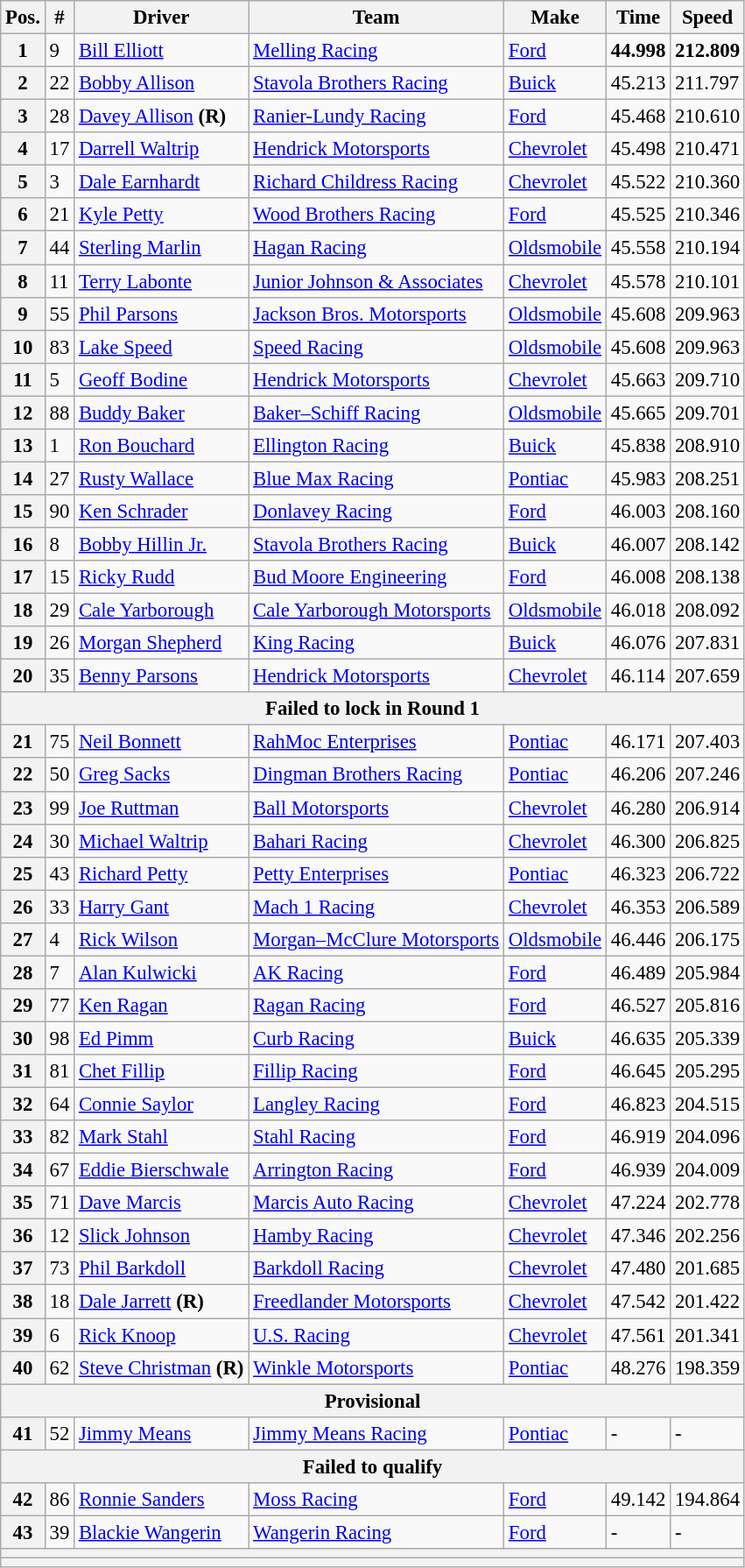<table class="wikitable" style="font-size:95%">
<tr>
<th>Pos.</th>
<th>#</th>
<th>Driver</th>
<th>Team</th>
<th>Make</th>
<th>Time</th>
<th>Speed</th>
</tr>
<tr>
<th>1</th>
<td>9</td>
<td><a href='#'>Bill Elliott</a></td>
<td><a href='#'>Melling Racing</a></td>
<td><a href='#'>Ford</a></td>
<td><strong>44.998</strong></td>
<td><strong>212.809</strong></td>
</tr>
<tr>
<th>2</th>
<td>22</td>
<td><a href='#'>Bobby Allison</a></td>
<td><a href='#'>Stavola Brothers Racing</a></td>
<td><a href='#'>Buick</a></td>
<td>45.213</td>
<td>211.797</td>
</tr>
<tr>
<th>3</th>
<td>28</td>
<td><a href='#'>Davey Allison</a> <strong>(R)</strong></td>
<td><a href='#'>Ranier-Lundy Racing</a></td>
<td><a href='#'>Ford</a></td>
<td>45.468</td>
<td>210.610</td>
</tr>
<tr>
<th>4</th>
<td>17</td>
<td><a href='#'>Darrell Waltrip</a></td>
<td><a href='#'>Hendrick Motorsports</a></td>
<td><a href='#'>Chevrolet</a></td>
<td>45.498</td>
<td>210.471</td>
</tr>
<tr>
<th>5</th>
<td>3</td>
<td><a href='#'>Dale Earnhardt</a></td>
<td><a href='#'>Richard Childress Racing</a></td>
<td><a href='#'>Chevrolet</a></td>
<td>45.522</td>
<td>210.360</td>
</tr>
<tr>
<th>6</th>
<td>21</td>
<td><a href='#'>Kyle Petty</a></td>
<td><a href='#'>Wood Brothers Racing</a></td>
<td><a href='#'>Ford</a></td>
<td>45.525</td>
<td>210.346</td>
</tr>
<tr>
<th>7</th>
<td>44</td>
<td><a href='#'>Sterling Marlin</a></td>
<td><a href='#'>Hagan Racing</a></td>
<td><a href='#'>Oldsmobile</a></td>
<td>45.558</td>
<td>210.194</td>
</tr>
<tr>
<th>8</th>
<td>11</td>
<td><a href='#'>Terry Labonte</a></td>
<td><a href='#'>Junior Johnson & Associates</a></td>
<td><a href='#'>Chevrolet</a></td>
<td>45.578</td>
<td>210.101</td>
</tr>
<tr>
<th>9</th>
<td>55</td>
<td><a href='#'>Phil Parsons</a></td>
<td><a href='#'>Jackson Bros. Motorsports</a></td>
<td><a href='#'>Oldsmobile</a></td>
<td>45.608</td>
<td>209.963</td>
</tr>
<tr>
<th>10</th>
<td>83</td>
<td><a href='#'>Lake Speed</a></td>
<td><a href='#'>Speed Racing</a></td>
<td><a href='#'>Oldsmobile</a></td>
<td>45.608</td>
<td>209.963</td>
</tr>
<tr>
<th>11</th>
<td>5</td>
<td><a href='#'>Geoff Bodine</a></td>
<td><a href='#'>Hendrick Motorsports</a></td>
<td><a href='#'>Chevrolet</a></td>
<td>45.663</td>
<td>209.710</td>
</tr>
<tr>
<th>12</th>
<td>88</td>
<td><a href='#'>Buddy Baker</a></td>
<td><a href='#'>Baker–Schiff Racing</a></td>
<td><a href='#'>Oldsmobile</a></td>
<td>45.665</td>
<td>209.701</td>
</tr>
<tr>
<th>13</th>
<td>1</td>
<td><a href='#'>Ron Bouchard</a></td>
<td><a href='#'>Ellington Racing</a></td>
<td><a href='#'>Buick</a></td>
<td>45.838</td>
<td>208.910</td>
</tr>
<tr>
<th>14</th>
<td>27</td>
<td><a href='#'>Rusty Wallace</a></td>
<td><a href='#'>Blue Max Racing</a></td>
<td><a href='#'>Pontiac</a></td>
<td>45.983</td>
<td>208.251</td>
</tr>
<tr>
<th>15</th>
<td>90</td>
<td><a href='#'>Ken Schrader</a></td>
<td><a href='#'>Donlavey Racing</a></td>
<td><a href='#'>Ford</a></td>
<td>46.003</td>
<td>208.160</td>
</tr>
<tr>
<th>16</th>
<td>8</td>
<td><a href='#'>Bobby Hillin Jr.</a></td>
<td><a href='#'>Stavola Brothers Racing</a></td>
<td><a href='#'>Buick</a></td>
<td>46.007</td>
<td>208.142</td>
</tr>
<tr>
<th>17</th>
<td>15</td>
<td><a href='#'>Ricky Rudd</a></td>
<td><a href='#'>Bud Moore Engineering</a></td>
<td><a href='#'>Ford</a></td>
<td>46.008</td>
<td>208.138</td>
</tr>
<tr>
<th>18</th>
<td>29</td>
<td><a href='#'>Cale Yarborough</a></td>
<td><a href='#'>Cale Yarborough Motorsports</a></td>
<td><a href='#'>Oldsmobile</a></td>
<td>46.018</td>
<td>208.092</td>
</tr>
<tr>
<th>19</th>
<td>26</td>
<td><a href='#'>Morgan Shepherd</a></td>
<td><a href='#'>King Racing</a></td>
<td><a href='#'>Buick</a></td>
<td>46.076</td>
<td>207.831</td>
</tr>
<tr>
<th>20</th>
<td>35</td>
<td><a href='#'>Benny Parsons</a></td>
<td><a href='#'>Hendrick Motorsports</a></td>
<td><a href='#'>Chevrolet</a></td>
<td>46.114</td>
<td>207.659</td>
</tr>
<tr>
<th colspan="7">Failed to lock in Round 1</th>
</tr>
<tr>
<th>21</th>
<td>75</td>
<td><a href='#'>Neil Bonnett</a></td>
<td><a href='#'>RahMoc Enterprises</a></td>
<td><a href='#'>Pontiac</a></td>
<td>46.171</td>
<td>207.403</td>
</tr>
<tr>
<th>22</th>
<td>50</td>
<td><a href='#'>Greg Sacks</a></td>
<td><a href='#'>Dingman Brothers Racing</a></td>
<td><a href='#'>Pontiac</a></td>
<td>46.206</td>
<td>207.246</td>
</tr>
<tr>
<th>23</th>
<td>99</td>
<td><a href='#'>Joe Ruttman</a></td>
<td><a href='#'>Ball Motorsports</a></td>
<td><a href='#'>Chevrolet</a></td>
<td>46.280</td>
<td>206.914</td>
</tr>
<tr>
<th>24</th>
<td>30</td>
<td><a href='#'>Michael Waltrip</a></td>
<td><a href='#'>Bahari Racing</a></td>
<td><a href='#'>Chevrolet</a></td>
<td>46.300</td>
<td>206.825</td>
</tr>
<tr>
<th>25</th>
<td>43</td>
<td><a href='#'>Richard Petty</a></td>
<td><a href='#'>Petty Enterprises</a></td>
<td><a href='#'>Pontiac</a></td>
<td>46.323</td>
<td>206.722</td>
</tr>
<tr>
<th>26</th>
<td>33</td>
<td><a href='#'>Harry Gant</a></td>
<td><a href='#'>Mach 1 Racing</a></td>
<td><a href='#'>Chevrolet</a></td>
<td>46.353</td>
<td>206.589</td>
</tr>
<tr>
<th>27</th>
<td>4</td>
<td><a href='#'>Rick Wilson</a></td>
<td><a href='#'>Morgan–McClure Motorsports</a></td>
<td><a href='#'>Oldsmobile</a></td>
<td>46.446</td>
<td>206.175</td>
</tr>
<tr>
<th>28</th>
<td>7</td>
<td><a href='#'>Alan Kulwicki</a></td>
<td><a href='#'>AK Racing</a></td>
<td><a href='#'>Ford</a></td>
<td>46.489</td>
<td>205.984</td>
</tr>
<tr>
<th>29</th>
<td>77</td>
<td><a href='#'>Ken Ragan</a></td>
<td><a href='#'>Ragan Racing</a></td>
<td><a href='#'>Ford</a></td>
<td>46.527</td>
<td>205.816</td>
</tr>
<tr>
<th>30</th>
<td>98</td>
<td><a href='#'>Ed Pimm</a></td>
<td><a href='#'>Curb Racing</a></td>
<td><a href='#'>Buick</a></td>
<td>46.635</td>
<td>205.339</td>
</tr>
<tr>
<th>31</th>
<td>81</td>
<td><a href='#'>Chet Fillip</a></td>
<td><a href='#'>Fillip Racing</a></td>
<td><a href='#'>Ford</a></td>
<td>46.645</td>
<td>205.295</td>
</tr>
<tr>
<th>32</th>
<td>64</td>
<td><a href='#'>Connie Saylor</a></td>
<td><a href='#'>Langley Racing</a></td>
<td><a href='#'>Ford</a></td>
<td>46.823</td>
<td>204.515</td>
</tr>
<tr>
<th>33</th>
<td>82</td>
<td><a href='#'>Mark Stahl</a></td>
<td><a href='#'>Stahl Racing</a></td>
<td><a href='#'>Ford</a></td>
<td>46.919</td>
<td>204.096</td>
</tr>
<tr>
<th>34</th>
<td>67</td>
<td><a href='#'>Eddie Bierschwale</a></td>
<td><a href='#'>Arrington Racing</a></td>
<td><a href='#'>Ford</a></td>
<td>46.939</td>
<td>204.009</td>
</tr>
<tr>
<th>35</th>
<td>71</td>
<td><a href='#'>Dave Marcis</a></td>
<td><a href='#'>Marcis Auto Racing</a></td>
<td><a href='#'>Chevrolet</a></td>
<td>47.224</td>
<td>202.778</td>
</tr>
<tr>
<th>36</th>
<td>12</td>
<td><a href='#'>Slick Johnson</a></td>
<td><a href='#'>Hamby Racing</a></td>
<td><a href='#'>Chevrolet</a></td>
<td>47.346</td>
<td>202.256</td>
</tr>
<tr>
<th>37</th>
<td>73</td>
<td><a href='#'>Phil Barkdoll</a></td>
<td><a href='#'>Barkdoll Racing</a></td>
<td><a href='#'>Chevrolet</a></td>
<td>47.480</td>
<td>201.685</td>
</tr>
<tr>
<th>38</th>
<td>18</td>
<td><a href='#'>Dale Jarrett</a> <strong>(R)</strong></td>
<td><a href='#'>Freedlander Motorsports</a></td>
<td><a href='#'>Chevrolet</a></td>
<td>47.542</td>
<td>201.422</td>
</tr>
<tr>
<th>39</th>
<td>6</td>
<td><a href='#'>Rick Knoop</a></td>
<td><a href='#'>U.S. Racing</a></td>
<td><a href='#'>Chevrolet</a></td>
<td>47.561</td>
<td>201.341</td>
</tr>
<tr>
<th>40</th>
<td>62</td>
<td><a href='#'>Steve Christman</a> <strong>(R)</strong></td>
<td><a href='#'>Winkle Motorsports</a></td>
<td><a href='#'>Pontiac</a></td>
<td>48.276</td>
<td>198.359</td>
</tr>
<tr>
<th colspan="7">Provisional</th>
</tr>
<tr>
<th>41</th>
<td>52</td>
<td><a href='#'>Jimmy Means</a></td>
<td><a href='#'>Jimmy Means Racing</a></td>
<td><a href='#'>Pontiac</a></td>
<td>-</td>
<td>-</td>
</tr>
<tr>
<th colspan="7">Failed to qualify</th>
</tr>
<tr>
<th>42</th>
<td>86</td>
<td><a href='#'>Ronnie Sanders</a></td>
<td><a href='#'>Moss Racing</a></td>
<td><a href='#'>Ford</a></td>
<td>49.142</td>
<td>194.864</td>
</tr>
<tr>
<th>43</th>
<td>39</td>
<td><a href='#'>Blackie Wangerin</a></td>
<td><a href='#'>Wangerin Racing</a></td>
<td><a href='#'>Ford</a></td>
<td>-</td>
<td>-</td>
</tr>
<tr>
<th colspan="7"></th>
</tr>
<tr>
<th colspan="7"></th>
</tr>
</table>
